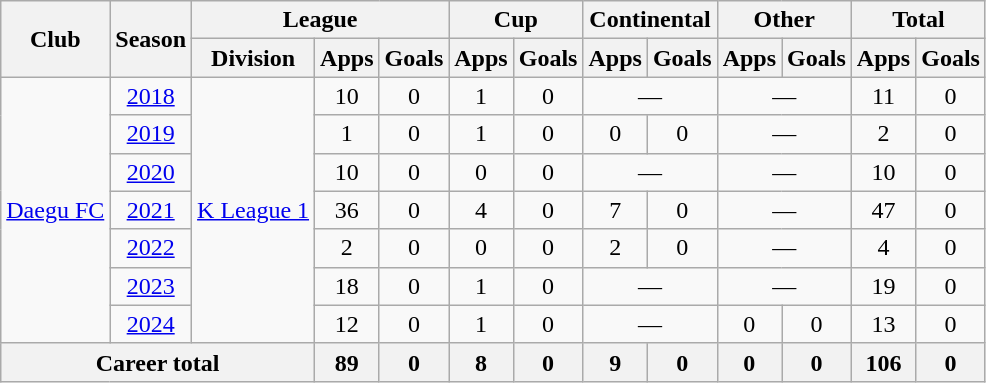<table class="wikitable" style="text-align:center">
<tr>
<th rowspan=2>Club</th>
<th rowspan=2>Season</th>
<th colspan=3>League</th>
<th colspan=2>Cup</th>
<th colspan=2>Continental</th>
<th colspan=2>Other</th>
<th colspan=2>Total</th>
</tr>
<tr>
<th>Division</th>
<th>Apps</th>
<th>Goals</th>
<th>Apps</th>
<th>Goals</th>
<th>Apps</th>
<th>Goals</th>
<th>Apps</th>
<th>Goals</th>
<th>Apps</th>
<th>Goals</th>
</tr>
<tr>
<td rowspan="7"><a href='#'>Daegu FC</a></td>
<td><a href='#'>2018</a></td>
<td rowspan="7"><a href='#'>K League 1</a></td>
<td>10</td>
<td>0</td>
<td>1</td>
<td>0</td>
<td colspan="2">—</td>
<td colspan="2">—</td>
<td>11</td>
<td>0</td>
</tr>
<tr>
<td><a href='#'>2019</a></td>
<td>1</td>
<td>0</td>
<td>1</td>
<td>0</td>
<td>0</td>
<td>0</td>
<td colspan="2">—</td>
<td>2</td>
<td>0</td>
</tr>
<tr>
<td><a href='#'>2020</a></td>
<td>10</td>
<td>0</td>
<td>0</td>
<td>0</td>
<td colspan="2">—</td>
<td colspan="2">—</td>
<td>10</td>
<td>0</td>
</tr>
<tr>
<td><a href='#'>2021</a></td>
<td>36</td>
<td>0</td>
<td>4</td>
<td>0</td>
<td>7</td>
<td>0</td>
<td colspan="2">—</td>
<td>47</td>
<td>0</td>
</tr>
<tr>
<td><a href='#'>2022</a></td>
<td>2</td>
<td>0</td>
<td>0</td>
<td>0</td>
<td>2</td>
<td>0</td>
<td colspan="2">—</td>
<td>4</td>
<td>0</td>
</tr>
<tr>
<td><a href='#'>2023</a></td>
<td>18</td>
<td>0</td>
<td>1</td>
<td>0</td>
<td colspan="2">—</td>
<td colspan="2">—</td>
<td>19</td>
<td>0</td>
</tr>
<tr>
<td><a href='#'>2024</a></td>
<td>12</td>
<td>0</td>
<td>1</td>
<td>0</td>
<td colspan="2">—</td>
<td>0</td>
<td>0</td>
<td>13</td>
<td>0</td>
</tr>
<tr>
<th colspan=3>Career total</th>
<th>89</th>
<th>0</th>
<th>8</th>
<th>0</th>
<th>9</th>
<th>0</th>
<th>0</th>
<th>0</th>
<th>106</th>
<th>0</th>
</tr>
</table>
